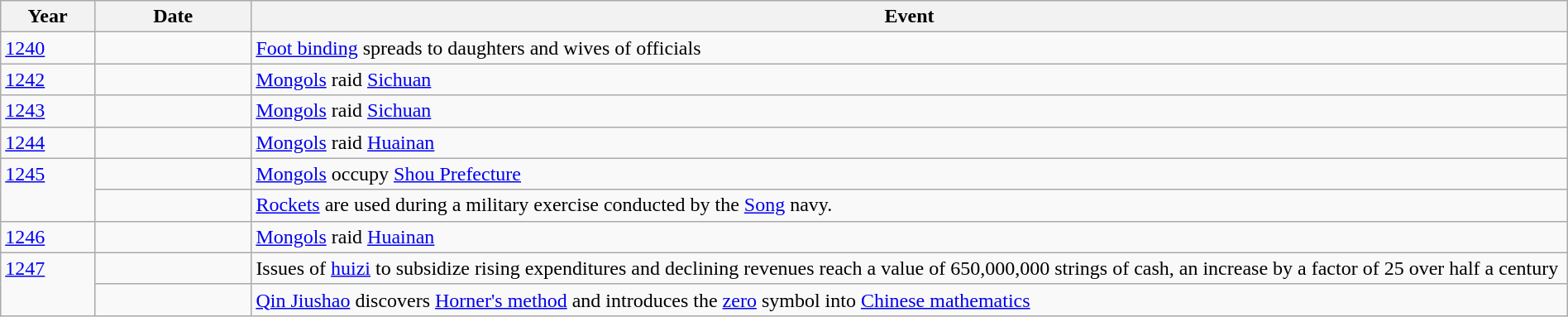<table class="wikitable" width="100%">
<tr>
<th style="width:6%">Year</th>
<th style="width:10%">Date</th>
<th>Event</th>
</tr>
<tr>
<td><a href='#'>1240</a></td>
<td></td>
<td><a href='#'>Foot binding</a> spreads to daughters and wives of officials</td>
</tr>
<tr>
<td><a href='#'>1242</a></td>
<td></td>
<td><a href='#'>Mongols</a> raid <a href='#'>Sichuan</a></td>
</tr>
<tr>
<td><a href='#'>1243</a></td>
<td></td>
<td><a href='#'>Mongols</a> raid <a href='#'>Sichuan</a></td>
</tr>
<tr>
<td><a href='#'>1244</a></td>
<td></td>
<td><a href='#'>Mongols</a> raid <a href='#'>Huainan</a></td>
</tr>
<tr>
<td rowspan="2" valign="top"><a href='#'>1245</a></td>
<td></td>
<td><a href='#'>Mongols</a> occupy <a href='#'>Shou Prefecture</a></td>
</tr>
<tr>
<td></td>
<td><a href='#'>Rockets</a> are used during a military exercise conducted by the <a href='#'>Song</a> navy.</td>
</tr>
<tr>
<td><a href='#'>1246</a></td>
<td></td>
<td><a href='#'>Mongols</a> raid <a href='#'>Huainan</a></td>
</tr>
<tr>
<td rowspan="2" valign="top"><a href='#'>1247</a></td>
<td></td>
<td>Issues of <a href='#'>huizi</a> to subsidize rising expenditures and declining revenues reach a value of 650,000,000 strings of cash, an increase by a factor of 25 over half a century</td>
</tr>
<tr>
<td></td>
<td><a href='#'>Qin Jiushao</a> discovers <a href='#'>Horner's method</a> and introduces the <a href='#'>zero</a> symbol into <a href='#'>Chinese mathematics</a></td>
</tr>
</table>
